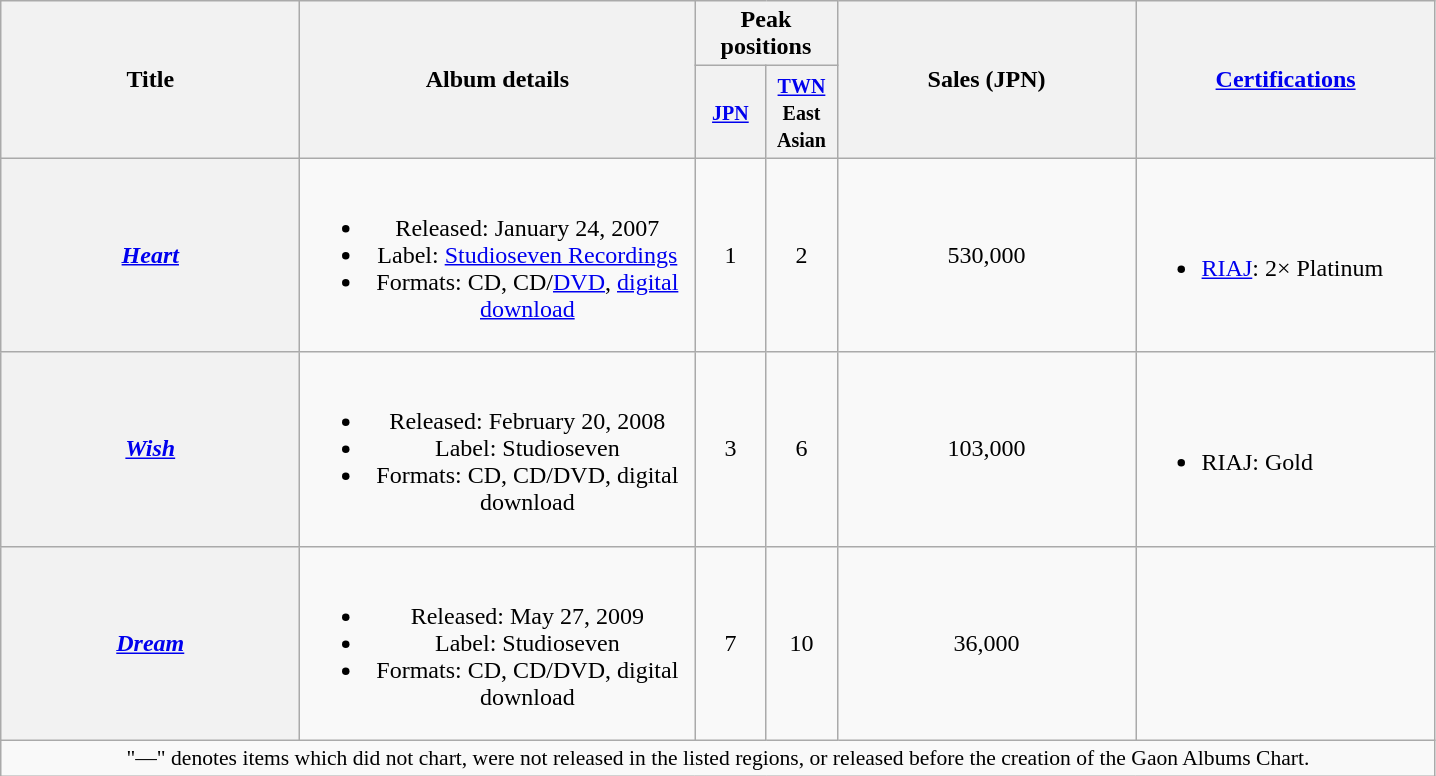<table class="wikitable plainrowheaders" style="text-align:center;">
<tr>
<th style="width:12em;" rowspan="2">Title</th>
<th style="width:16em;" rowspan="2">Album details</th>
<th colspan="2">Peak positions</th>
<th style="width:12em;" rowspan="2">Sales (JPN)</th>
<th style="width:12em;" rowspan="2"><a href='#'>Certifications</a></th>
</tr>
<tr>
<th style="width:2.5em;"><small><a href='#'>JPN</a></small><br></th>
<th style="width:2.5em;"><small><a href='#'>TWN</a> East Asian</small><br></th>
</tr>
<tr>
<th scope="row"><em><a href='#'>Heart</a></em></th>
<td><br><ul><li>Released: January 24, 2007 </li><li>Label: <a href='#'>Studioseven Recordings</a></li><li>Formats: CD, CD/<a href='#'>DVD</a>, <a href='#'>digital download</a></li></ul></td>
<td>1</td>
<td>2</td>
<td>530,000</td>
<td align="left"><br><ul><li><a href='#'>RIAJ</a>: 2× Platinum</li></ul></td>
</tr>
<tr>
<th scope="row"><em><a href='#'>Wish</a></em></th>
<td><br><ul><li>Released: February 20, 2008 </li><li>Label: Studioseven</li><li>Formats: CD, CD/DVD, digital download</li></ul></td>
<td>3</td>
<td>6</td>
<td>103,000</td>
<td align="left"><br><ul><li>RIAJ: Gold</li></ul></td>
</tr>
<tr>
<th scope="row"><em><a href='#'>Dream</a></em></th>
<td><br><ul><li>Released: May 27, 2009 </li><li>Label: Studioseven</li><li>Formats: CD, CD/DVD, digital download</li></ul></td>
<td>7</td>
<td>10</td>
<td>36,000</td>
<td align="left"></td>
</tr>
<tr>
<td colspan="12" align="center" style="font-size:90%;">"—" denotes items which did not chart, were not released in the listed regions, or released before the creation of the Gaon Albums Chart.</td>
</tr>
</table>
